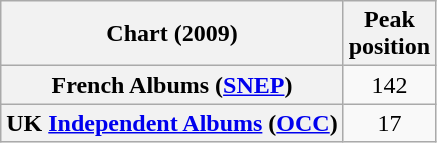<table class="wikitable sortable plainrowheaders" style="text-align:center">
<tr>
<th scope="col">Chart (2009)</th>
<th scope="col">Peak<br>position</th>
</tr>
<tr>
<th scope="row">French Albums (<a href='#'>SNEP</a>)</th>
<td>142</td>
</tr>
<tr>
<th scope="row">UK <a href='#'>Independent Albums</a> (<a href='#'>OCC</a>)</th>
<td>17</td>
</tr>
</table>
